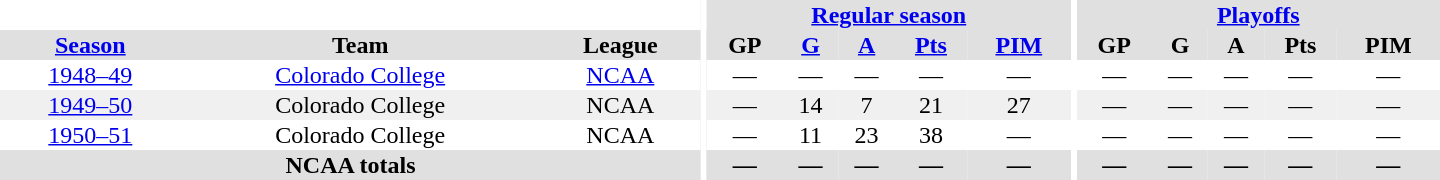<table border="0" cellpadding="1" cellspacing="0" style="text-align:center; width:60em">
<tr bgcolor="#e0e0e0">
<th colspan="3" bgcolor="#ffffff"></th>
<th rowspan="99" bgcolor="#ffffff"></th>
<th colspan="5"><a href='#'>Regular season</a></th>
<th rowspan="99" bgcolor="#ffffff"></th>
<th colspan="5"><a href='#'>Playoffs</a></th>
</tr>
<tr bgcolor="#e0e0e0">
<th><a href='#'>Season</a></th>
<th>Team</th>
<th>League</th>
<th>GP</th>
<th><a href='#'>G</a></th>
<th><a href='#'>A</a></th>
<th><a href='#'>Pts</a></th>
<th><a href='#'>PIM</a></th>
<th>GP</th>
<th>G</th>
<th>A</th>
<th>Pts</th>
<th>PIM</th>
</tr>
<tr>
<td><a href='#'>1948–49</a></td>
<td><a href='#'>Colorado College</a></td>
<td><a href='#'>NCAA</a></td>
<td>—</td>
<td>—</td>
<td>—</td>
<td>—</td>
<td>—</td>
<td>—</td>
<td>—</td>
<td>—</td>
<td>—</td>
<td>—</td>
</tr>
<tr bgcolor="#f0f0f0">
<td><a href='#'>1949–50</a></td>
<td>Colorado College</td>
<td>NCAA</td>
<td>—</td>
<td>14</td>
<td>7</td>
<td>21</td>
<td>27</td>
<td>—</td>
<td>—</td>
<td>—</td>
<td>—</td>
<td>—</td>
</tr>
<tr>
<td><a href='#'>1950–51</a></td>
<td>Colorado College</td>
<td>NCAA</td>
<td>—</td>
<td>11</td>
<td>23</td>
<td>38</td>
<td>—</td>
<td>—</td>
<td>—</td>
<td>—</td>
<td>—</td>
<td>—</td>
</tr>
<tr bgcolor="#e0e0e0">
<th colspan="3">NCAA totals</th>
<th>—</th>
<th>—</th>
<th>—</th>
<th>—</th>
<th>—</th>
<th>—</th>
<th>—</th>
<th>—</th>
<th>—</th>
<th>—</th>
</tr>
</table>
